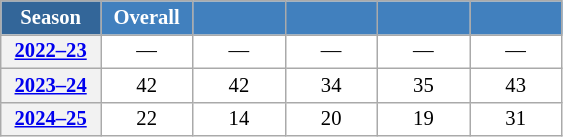<table class="wikitable" style="font-size:86%; text-align:center; border:grey solid 1px; border-collapse:collapse; background:#ffffff;">
<tr>
<th style="background-color:#369; color:white; width:60px;"> Season </th>
<th style="background-color:#4180be; color:white; width:55px;">Overall</th>
<th style="background-color:#4180be; color:white; width:55px;"></th>
<th style="background-color:#4180be; color:white; width:55px;"></th>
<th style="background-color:#4180be; color:white; width:55px;"></th>
<th style="background-color:#4180be; color:white; width:55px;"></th>
</tr>
<tr>
<th scope=row align=center><a href='#'>2022–23</a></th>
<td align=center>—</td>
<td align=center>—</td>
<td align=center>—</td>
<td align=center>—</td>
<td align=center>—</td>
</tr>
<tr>
<th scope=row align=center><a href='#'>2023–24</a></th>
<td align=center>42</td>
<td align=center>42</td>
<td align=center>34</td>
<td align=center>35</td>
<td align=center>43</td>
</tr>
<tr>
<th scope=row align=center><a href='#'>2024–25</a></th>
<td align=center>22</td>
<td align=center>14</td>
<td align=center>20</td>
<td align=center>19</td>
<td align=center>31</td>
</tr>
</table>
